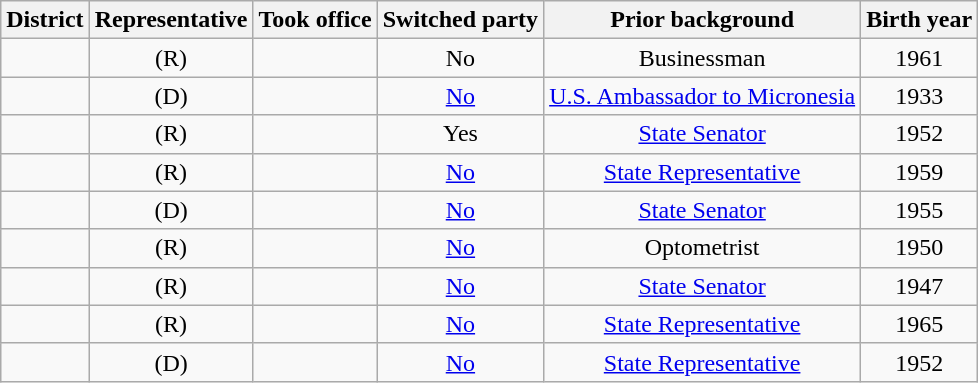<table class="sortable wikitable" style="text-align:center">
<tr>
<th>District</th>
<th>Representative</th>
<th>Took office</th>
<th>Switched party</th>
<th>Prior background</th>
<th>Birth year</th>
</tr>
<tr>
<td></td>
<td> (R)</td>
<td></td>
<td>No</td>
<td>Businessman</td>
<td>1961</td>
</tr>
<tr>
<td></td>
<td> (D)</td>
<td></td>
<td><a href='#'>No</a></td>
<td><a href='#'>U.S. Ambassador to Micronesia</a></td>
<td>1933</td>
</tr>
<tr>
<td></td>
<td> (R)</td>
<td></td>
<td>Yes</td>
<td><a href='#'>State Senator</a></td>
<td>1952</td>
</tr>
<tr>
<td></td>
<td> (R)</td>
<td></td>
<td><a href='#'>No</a></td>
<td><a href='#'>State Representative</a></td>
<td>1959</td>
</tr>
<tr>
<td></td>
<td> (D)</td>
<td></td>
<td><a href='#'>No</a></td>
<td><a href='#'>State Senator</a></td>
<td>1955</td>
</tr>
<tr>
<td></td>
<td> (R)</td>
<td></td>
<td><a href='#'>No</a></td>
<td>Optometrist</td>
<td>1950</td>
</tr>
<tr>
<td></td>
<td> (R)</td>
<td></td>
<td><a href='#'>No</a></td>
<td><a href='#'>State Senator</a></td>
<td>1947</td>
</tr>
<tr>
<td></td>
<td> (R)</td>
<td></td>
<td><a href='#'>No</a></td>
<td><a href='#'>State Representative</a></td>
<td>1965</td>
</tr>
<tr>
<td></td>
<td> (D)</td>
<td></td>
<td><a href='#'>No</a></td>
<td><a href='#'>State Representative</a></td>
<td>1952</td>
</tr>
</table>
